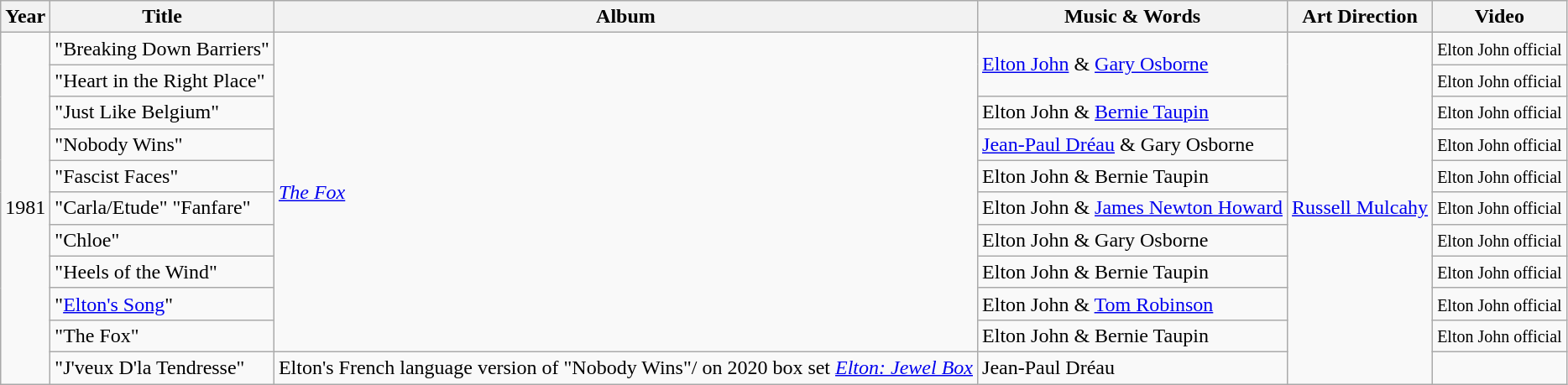<table class="wikitable">
<tr>
<th>Year</th>
<th>Title</th>
<th>Album</th>
<th>Music & Words</th>
<th>Art Direction</th>
<th>Video</th>
</tr>
<tr>
<td rowspan="11">1981</td>
<td>"Breaking Down Barriers"</td>
<td rowspan="10"><em><a href='#'>The Fox</a></em></td>
<td rowspan="2"><a href='#'>Elton John</a> & <a href='#'>Gary Osborne</a></td>
<td rowspan="11"><a href='#'>Russell Mulcahy</a></td>
<td> <small>Elton John official</small></td>
</tr>
<tr>
<td>"Heart in the Right Place"</td>
<td> <small>Elton John official</small></td>
</tr>
<tr>
<td>"Just Like Belgium"</td>
<td>Elton John & <a href='#'>Bernie Taupin</a></td>
<td> <small>Elton John official</small></td>
</tr>
<tr>
<td>"Nobody Wins"</td>
<td><a href='#'>Jean-Paul Dréau</a> & Gary Osborne</td>
<td> <small>Elton John official</small></td>
</tr>
<tr>
<td>"Fascist Faces"</td>
<td>Elton John & Bernie Taupin</td>
<td> <small>Elton John official</small></td>
</tr>
<tr>
<td>"Carla/Etude" "Fanfare"</td>
<td>Elton John & <a href='#'>James Newton Howard</a></td>
<td> <small>Elton John official</small></td>
</tr>
<tr>
<td>"Chloe"</td>
<td>Elton John & Gary Osborne</td>
<td> <small>Elton John official</small></td>
</tr>
<tr>
<td>"Heels of the Wind"</td>
<td>Elton John & Bernie Taupin</td>
<td> <small>Elton John official</small></td>
</tr>
<tr>
<td>"<a href='#'>Elton's Song</a>"</td>
<td>Elton John & <a href='#'>Tom Robinson</a></td>
<td> <small>Elton John official</small></td>
</tr>
<tr>
<td>"The Fox"</td>
<td>Elton John & Bernie Taupin</td>
<td> <small>Elton John official</small></td>
</tr>
<tr>
<td>"J'veux D'la Tendresse"</td>
<td>Elton's French language version of "Nobody Wins"/ on 2020 box set <em><a href='#'>Elton: Jewel Box</a></em></td>
<td>Jean-Paul Dréau</td>
<td></td>
</tr>
</table>
